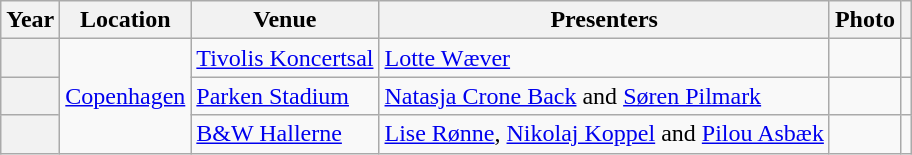<table class="wikitable plainrowheaders">
<tr>
<th>Year</th>
<th>Location</th>
<th>Venue</th>
<th>Presenters</th>
<th>Photo</th>
<th></th>
</tr>
<tr>
<th scope="row"></th>
<td rowspan="3"><a href='#'>Copenhagen</a></td>
<td><a href='#'>Tivolis Koncertsal</a></td>
<td><a href='#'>Lotte Wæver</a></td>
<td></td>
<td></td>
</tr>
<tr>
<th scope="row"></th>
<td><a href='#'>Parken Stadium</a></td>
<td><a href='#'>Natasja Crone Back</a> and <a href='#'>Søren Pilmark</a></td>
<td></td>
<td></td>
</tr>
<tr>
<th scope="row"></th>
<td><a href='#'>B&W Hallerne</a></td>
<td><a href='#'>Lise Rønne</a>, <a href='#'>Nikolaj Koppel</a> and <a href='#'>Pilou Asbæk</a></td>
<td></td>
<td></td>
</tr>
</table>
